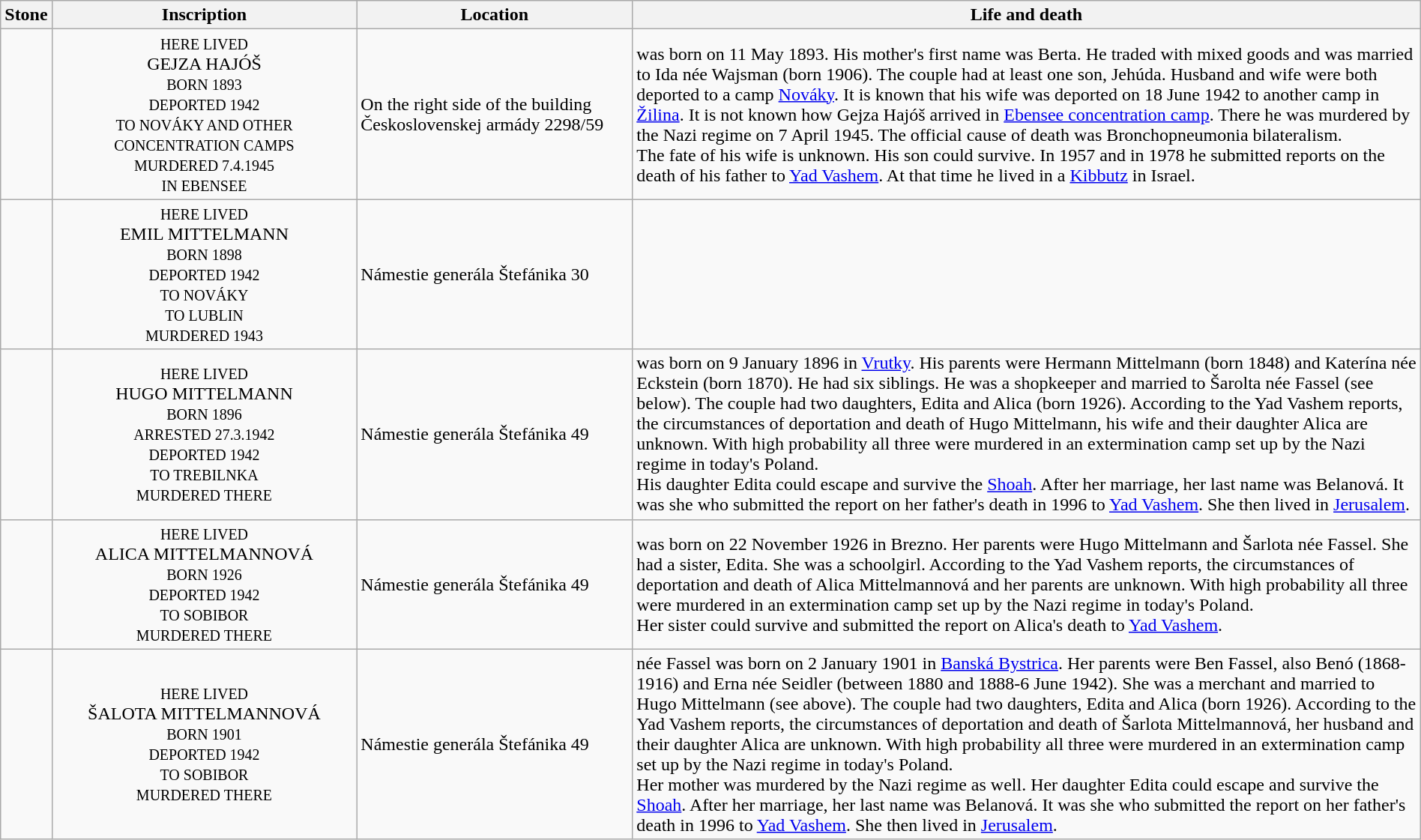<table class="wikitable sortable toptextcells" style="width:100%">
<tr>
<th class="hintergrundfarbe6 unsortable" width="120px">Stone</th>
<th class="hintergrundfarbe6 unsortable" style ="width:22%;">Inscription</th>
<th class="hintergrundfarbe6" data-sort-type="text" style ="width:20%;">Location</th>
<th class="hintergrundfarbe6" style="width:100%;">Life and death</th>
</tr>
<tr>
<td></td>
<td style="text-align:center"><div><small>HERE LIVED</small><br>GEJZA HAJÓŠ<br><small>BORN 1893<br>DEPORTED 1942<br>TO NOVÁKY AND OTHER<br>CONCENTRATION CAMPS<br>MURDERED 7.4.1945<br>IN EBENSEE</small></div></td>
<td>On the right side of the building Československej armády 2298/59</td>
<td><strong></strong> was born on 11 May 1893. His mother's first name was Berta. He traded with mixed goods and was married to Ida née Wajsman (born 1906). The couple had at least one son, Jehúda. Husband and wife were both deported to a camp <a href='#'>Nováky</a>. It is known that his wife was deported on 18 June 1942 to another camp in <a href='#'>Žilina</a>. It is not known how Gejza Hajóš arrived in <a href='#'>Ebensee concentration camp</a>. There he was murdered by the Nazi regime on 7 April 1945. The official cause of death was Bronchopneumonia bilateralism.<br>The fate of his wife is unknown. His son could survive. In 1957 and in 1978 he submitted reports on the death of his father to <a href='#'>Yad Vashem</a>. At that time he lived in a <a href='#'>Kibbutz</a> in Israel.</td>
</tr>
<tr>
<td></td>
<td style="text-align:center"><div><small>HERE LIVED</small><br>EMIL MITTELMANN<br><small>BORN 1898<br>DEPORTED 1942<br>TO NOVÁKY<br>TO LUBLIN<br>MURDERED 1943</small></div></td>
<td>Námestie generála Štefánika 30</td>
<td><strong></strong></td>
</tr>
<tr>
<td></td>
<td style="text-align:center"><div><small>HERE LIVED</small><br>HUGO MITTELMANN<br><small>BORN 1896<br>ARRESTED 27.3.1942<br>DEPORTED 1942<br>TO TREBILNKA<br>MURDERED THERE</small></div></td>
<td>Námestie generála Štefánika 49</td>
<td><strong></strong> was born on 9 January 1896 in <a href='#'>Vrutky</a>. His parents were Hermann Mittelmann (born 1848) and Katerína née Eckstein (born 1870). He had six siblings. He was a shopkeeper and married to Šarolta née Fassel (see below). The couple had two daughters, Edita and Alica (born 1926). According to the Yad Vashem reports, the circumstances of deportation and death of Hugo Mittelmann, his wife and their daughter Alica are unknown. With high probability all three were murdered in an extermination camp set up by the Nazi regime in today's Poland.<br>His daughter Edita could escape and survive the <a href='#'>Shoah</a>. After her marriage, her last name was Belanová. It was she who submitted the report on her father's death in 1996 to <a href='#'>Yad Vashem</a>. She then lived in <a href='#'>Jerusalem</a>.</td>
</tr>
<tr>
<td></td>
<td style="text-align:center"><div><small>HERE LIVED</small><br>ALICA MITTELMANNOVÁ<br><small>BORN 1926<br>DEPORTED 1942<br>TO SOBIBOR<br>MURDERED THERE</small></div></td>
<td>Námestie generála Štefánika 49</td>
<td><strong></strong> was born on 22 November 1926 in Brezno. Her parents were Hugo Mittelmann and Šarlota née Fassel. She had a sister, Edita. She was a schoolgirl. According to the Yad Vashem reports, the circumstances of deportation and death of Alica Mittelmannová and her parents are unknown. With high probability all three were murdered in an extermination camp set up by the Nazi regime in today's Poland.<br>Her sister could survive and submitted the report on Alica's death to <a href='#'>Yad Vashem</a>.</td>
</tr>
<tr>
<td></td>
<td style="text-align:center"><div><small>HERE LIVED</small><br>ŠALOTA MITTELMANNOVÁ<br><small>BORN 1901<br>DEPORTED 1942<br>TO SOBIBOR<br>MURDERED THERE</small></div></td>
<td>Námestie generála Štefánika 49</td>
<td><strong></strong> née Fassel was born on 2 January 1901 in <a href='#'>Banská Bystrica</a>. Her parents were Ben Fassel, also Benó (1868-1916) and Erna née Seidler (between 1880 and 1888-6 June 1942). She was a merchant and married to Hugo Mittelmann (see above). The couple had two daughters, Edita and Alica (born 1926). According to the Yad Vashem reports, the circumstances of deportation and death of Šarlota Mittelmannová, her husband and their daughter Alica are unknown. With high probability all three were murdered in an extermination camp set up by the Nazi regime in today's Poland.<br>Her mother was murdered by the Nazi regime as well. Her daughter Edita could escape and survive the <a href='#'>Shoah</a>. After her marriage, her last name was Belanová. It was she who submitted the report on her father's death in 1996 to <a href='#'>Yad Vashem</a>. She then lived in <a href='#'>Jerusalem</a>.</td>
</tr>
</table>
